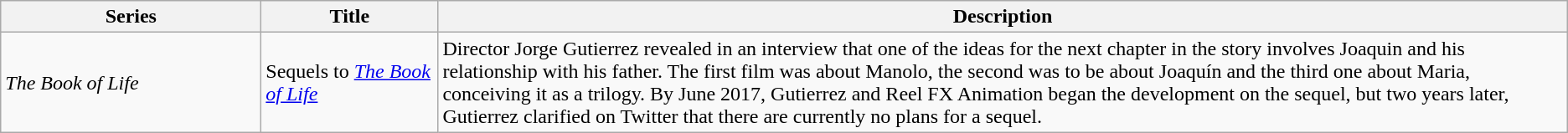<table class="wikitable">
<tr>
<th style="width:150pt;">Series</th>
<th style="width:100pt;">Title</th>
<th>Description</th>
</tr>
<tr>
<td><em>The Book of Life</em></td>
<td>Sequels to <em><a href='#'>The Book of Life</a></em></td>
<td>Director Jorge Gutierrez revealed in an interview that one of the ideas for the next chapter in the story involves Joaquin and his relationship with his father. The first film was about Manolo, the second was to be about Joaquín and the third one about Maria, conceiving it as a trilogy. By June 2017, Gutierrez and Reel FX Animation began the development on the sequel, but two years later, Gutierrez clarified on Twitter that there are currently no plans for a sequel.</td>
</tr>
</table>
